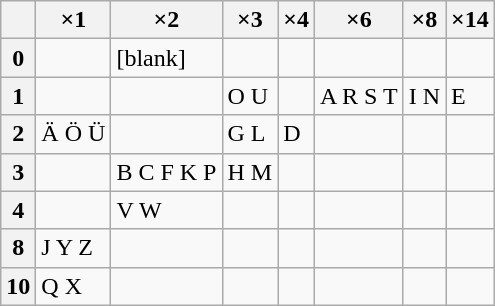<table class="wikitable floatright">
<tr>
<th></th>
<th>×1</th>
<th>×2</th>
<th>×3</th>
<th>×4</th>
<th>×6</th>
<th>×8</th>
<th>×14</th>
</tr>
<tr>
<th>0</th>
<td></td>
<td>[blank]</td>
<td></td>
<td></td>
<td></td>
<td></td>
<td></td>
</tr>
<tr>
<th>1</th>
<td></td>
<td></td>
<td>O U</td>
<td></td>
<td>A R S T</td>
<td>I N</td>
<td>E</td>
</tr>
<tr>
<th>2</th>
<td>Ä Ö Ü</td>
<td></td>
<td>G L</td>
<td>D</td>
<td></td>
<td></td>
<td></td>
</tr>
<tr>
<th>3</th>
<td></td>
<td>B C F K P</td>
<td>H M</td>
<td></td>
<td></td>
<td></td>
<td></td>
</tr>
<tr>
<th>4</th>
<td></td>
<td>V W</td>
<td></td>
<td></td>
<td></td>
<td></td>
<td></td>
</tr>
<tr>
<th>8</th>
<td>J Y Z</td>
<td></td>
<td></td>
<td></td>
<td></td>
<td></td>
<td></td>
</tr>
<tr>
<th>10</th>
<td>Q X</td>
<td></td>
<td></td>
<td></td>
<td></td>
<td></td>
<td></td>
</tr>
</table>
